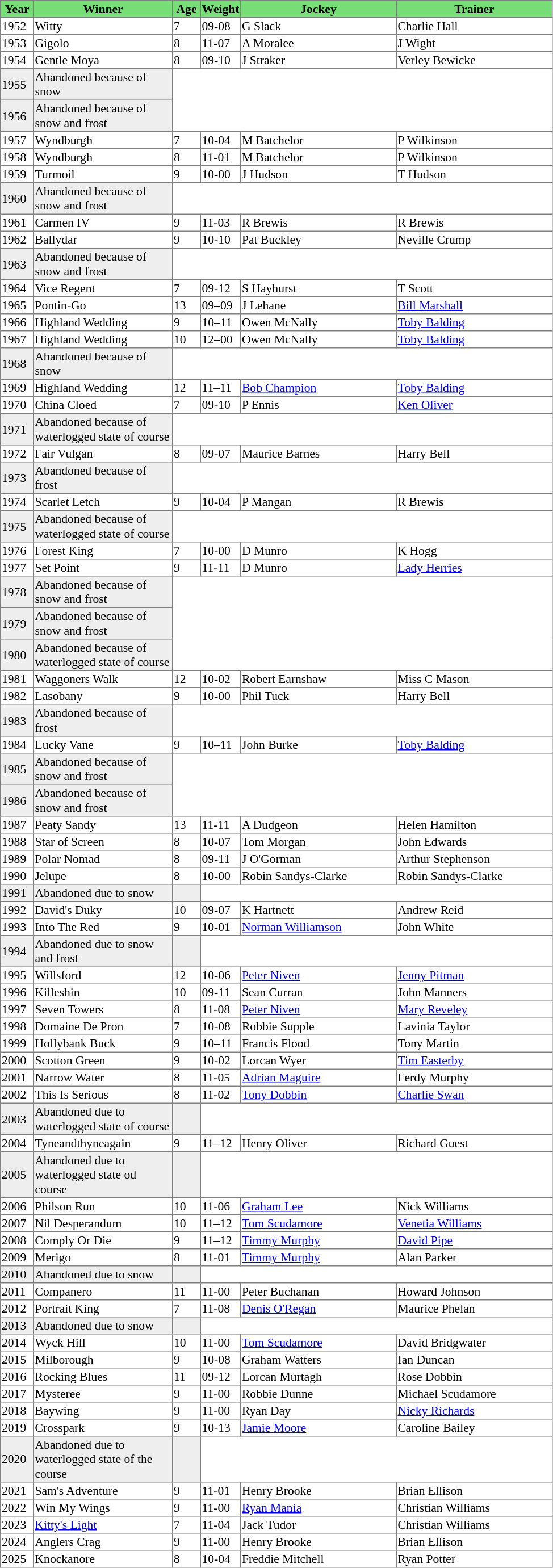<table class = "sortable" | border="1" style="border-collapse: collapse; font-size:90%">
<tr bgcolor="#77dd77" align="center">
<th style="width:36px"><strong>Year</strong></th>
<th style="width:160px"><strong>Winner</strong></th>
<th style="width:30px"><strong>Age</strong></th>
<th style="width:40px"><strong>Weight</strong></th>
<th style="width:180px"><strong>Jockey</strong></th>
<th style="width:180px"><strong>Trainer</strong></th>
</tr>
<tr>
<td>1952</td>
<td>Witty</td>
<td>7</td>
<td>09-08</td>
<td>G Slack</td>
<td>Charlie Hall</td>
</tr>
<tr>
<td>1953</td>
<td>Gigolo</td>
<td>8</td>
<td>11-07</td>
<td>A Moralee</td>
<td>J Wight</td>
</tr>
<tr>
<td>1954</td>
<td>Gentle Moya</td>
<td>8</td>
<td>09-10</td>
<td>J Straker</td>
<td>Verley Bewicke</td>
</tr>
<tr bgcolor="#eeeeee">
<td>1955<td>Abandoned because of snow                       </td></td>
</tr>
<tr bgcolor="#eeeeee">
<td>1956<td>Abandoned because of snow and frost             </td></td>
</tr>
<tr>
<td>1957</td>
<td>Wyndburgh</td>
<td>7</td>
<td>10-04</td>
<td>M Batchelor</td>
<td>P Wilkinson</td>
</tr>
<tr>
<td>1958</td>
<td>Wyndburgh</td>
<td>8</td>
<td>11-01</td>
<td>M Batchelor</td>
<td>P Wilkinson</td>
</tr>
<tr>
<td>1959</td>
<td>Turmoil</td>
<td>9</td>
<td>10-00</td>
<td>J Hudson</td>
<td>T Hudson</td>
</tr>
<tr bgcolor="#eeeeee">
<td>1960<td>Abandoned because of snow and frost             </td></td>
</tr>
<tr>
<td>1961</td>
<td>Carmen IV</td>
<td>9</td>
<td>11-03</td>
<td>R Brewis</td>
<td>R Brewis</td>
</tr>
<tr>
<td>1962</td>
<td>Ballydar</td>
<td>9</td>
<td>10-10</td>
<td>Pat Buckley</td>
<td>Neville Crump</td>
</tr>
<tr bgcolor="#eeeeee">
<td>1963<td>Abandoned because of snow and frost             </td></td>
</tr>
<tr>
<td>1964</td>
<td>Vice Regent</td>
<td>7</td>
<td>09-12</td>
<td>S Hayhurst</td>
<td>T Scott</td>
</tr>
<tr>
<td>1965</td>
<td>Pontin-Go</td>
<td>13</td>
<td>09–09</td>
<td>J Lehane</td>
<td><a href='#'>Bill Marshall</a></td>
</tr>
<tr>
<td>1966</td>
<td>Highland Wedding</td>
<td>9</td>
<td>10–11</td>
<td>Owen McNally</td>
<td><a href='#'>Toby Balding</a></td>
</tr>
<tr>
<td>1967</td>
<td>Highland Wedding</td>
<td>10</td>
<td>12–00</td>
<td>Owen McNally</td>
<td><a href='#'>Toby Balding</a></td>
</tr>
<tr bgcolor="#eeeeee">
<td>1968<td>Abandoned because of snow             </td></td>
</tr>
<tr>
<td>1969</td>
<td>Highland Wedding</td>
<td>12</td>
<td>11–11</td>
<td><a href='#'>Bob Champion</a></td>
<td><a href='#'>Toby Balding</a></td>
</tr>
<tr>
<td>1970</td>
<td>China Cloed</td>
<td>7</td>
<td>09-10</td>
<td>P Ennis</td>
<td><a href='#'>Ken Oliver</a></td>
</tr>
<tr bgcolor="#eeeeee">
<td>1971<td>Abandoned because of waterlogged state of course</td></td>
</tr>
<tr>
<td>1972</td>
<td>Fair Vulgan</td>
<td>8</td>
<td>09-07</td>
<td>Maurice Barnes</td>
<td>Harry Bell</td>
</tr>
<tr bgcolor="#eeeeee">
<td>1973<td>Abandoned because of frost             </td></td>
</tr>
<tr>
<td>1974</td>
<td>Scarlet Letch</td>
<td>9</td>
<td>10-04</td>
<td>P Mangan</td>
<td>R Brewis</td>
</tr>
<tr bgcolor="#eeeeee">
<td>1975<td>Abandoned because of waterlogged state of course</td></td>
</tr>
<tr>
<td>1976</td>
<td>Forest King</td>
<td>7</td>
<td>10-00</td>
<td>D Munro</td>
<td>K Hogg</td>
</tr>
<tr>
<td>1977</td>
<td>Set Point</td>
<td>9</td>
<td>11-11</td>
<td>D Munro</td>
<td><a href='#'>Lady Herries</a></td>
</tr>
<tr bgcolor="#eeeeee">
<td>1978<td>Abandoned because of snow and frost                      </td></td>
</tr>
<tr bgcolor="#eeeeee">
<td>1979<td>Abandoned because of snow and frost            </td></td>
</tr>
<tr bgcolor="#eeeeee">
<td>1980<td>Abandoned because of waterlogged state of course</td></td>
</tr>
<tr>
<td>1981</td>
<td>Waggoners Walk</td>
<td>12</td>
<td>10-02</td>
<td>Robert Earnshaw</td>
<td>Miss C Mason</td>
</tr>
<tr>
<td>1982</td>
<td>Lasobany</td>
<td>9</td>
<td>10-00</td>
<td>Phil Tuck</td>
<td>Harry Bell</td>
</tr>
<tr bgcolor="#eeeeee">
<td>1983<td>Abandoned because of frost                      </td></td>
</tr>
<tr>
<td>1984</td>
<td>Lucky Vane</td>
<td>9</td>
<td>10–11</td>
<td>John Burke</td>
<td><a href='#'>Toby Balding</a></td>
</tr>
<tr bgcolor="#eeeeee">
<td>1985<td>Abandoned because of snow and frost             </td></td>
</tr>
<tr bgcolor="#eeeeee">
<td>1986<td>Abandoned because of snow and frost             </td></td>
</tr>
<tr>
<td>1987</td>
<td>Peaty Sandy</td>
<td>13</td>
<td>11-11</td>
<td>A Dudgeon</td>
<td>Helen Hamilton</td>
</tr>
<tr>
<td>1988</td>
<td>Star of Screen</td>
<td>8</td>
<td>10-07</td>
<td>Tom Morgan</td>
<td>John Edwards</td>
</tr>
<tr>
<td>1989</td>
<td>Polar Nomad</td>
<td>8</td>
<td>09-11</td>
<td>J O'Gorman</td>
<td>Arthur Stephenson</td>
</tr>
<tr>
<td>1990</td>
<td>Jelupe</td>
<td>8</td>
<td>10-00</td>
<td>Robin Sandys-Clarke</td>
<td>Robin Sandys-Clarke</td>
</tr>
<tr bgcolor="#eeeeee">
<td>1991<br><td> Abandoned due to snow </td></td>
<td></td>
</tr>
<tr>
<td>1992</td>
<td>David's Duky</td>
<td>10</td>
<td>09-07</td>
<td>K Hartnett</td>
<td>Andrew Reid</td>
</tr>
<tr>
<td>1993</td>
<td>Into The Red</td>
<td>9</td>
<td>10-01</td>
<td><a href='#'>Norman Williamson</a></td>
<td>John White</td>
</tr>
<tr bgcolor="#eeeeee">
<td>1994<br><td> Abandoned due to snow and frost </td></td>
<td></td>
</tr>
<tr>
<td>1995</td>
<td>Willsford</td>
<td>12</td>
<td>10-06</td>
<td><a href='#'>Peter Niven</a></td>
<td><a href='#'>Jenny Pitman</a></td>
</tr>
<tr>
<td>1996</td>
<td>Killeshin</td>
<td>10</td>
<td>09-11</td>
<td>Sean Curran</td>
<td>John Manners</td>
</tr>
<tr>
<td>1997</td>
<td>Seven Towers</td>
<td>8</td>
<td>11-08</td>
<td><a href='#'>Peter Niven</a></td>
<td><a href='#'>Mary Reveley</a></td>
</tr>
<tr>
<td>1998</td>
<td>Domaine De Pron</td>
<td>7</td>
<td>10-08</td>
<td>Robbie Supple</td>
<td>Lavinia Taylor</td>
</tr>
<tr>
<td>1999</td>
<td>Hollybank Buck</td>
<td>9</td>
<td>10–11</td>
<td>Francis Flood</td>
<td>Tony Martin</td>
</tr>
<tr>
<td>2000</td>
<td>Scotton Green</td>
<td>9</td>
<td>10-02</td>
<td>Lorcan Wyer</td>
<td><a href='#'>Tim Easterby</a></td>
</tr>
<tr>
<td>2001</td>
<td>Narrow Water</td>
<td>8</td>
<td>11-05</td>
<td><a href='#'>Adrian Maguire</a></td>
<td>Ferdy Murphy</td>
</tr>
<tr>
<td>2002</td>
<td>This Is Serious</td>
<td>8</td>
<td>11-02</td>
<td><a href='#'>Tony Dobbin</a></td>
<td><a href='#'>Charlie Swan</a></td>
</tr>
<tr bgcolor="#eeeeee">
<td>2003<br><td> Abandoned due to waterlogged state of course </td></td>
<td></td>
</tr>
<tr>
<td>2004</td>
<td>Tyneandthyneagain</td>
<td>9</td>
<td>11–12</td>
<td>Henry Oliver</td>
<td>Richard Guest</td>
</tr>
<tr bgcolor="#eeeeee">
<td>2005<br><td> Abandoned due to waterlogged state od course</td></td>
<td></td>
</tr>
<tr>
<td>2006</td>
<td>Philson Run</td>
<td>10</td>
<td>11-06</td>
<td><a href='#'>Graham Lee</a></td>
<td>Nick Williams</td>
</tr>
<tr>
<td>2007</td>
<td>Nil Desperandum</td>
<td>10</td>
<td>11–12</td>
<td><a href='#'>Tom Scudamore</a></td>
<td><a href='#'>Venetia Williams</a></td>
</tr>
<tr>
<td>2008</td>
<td>Comply Or Die</td>
<td>9</td>
<td>11–12</td>
<td><a href='#'>Timmy Murphy</a></td>
<td><a href='#'>David Pipe</a></td>
</tr>
<tr>
<td>2009</td>
<td>Merigo</td>
<td>8</td>
<td>11-01</td>
<td><a href='#'>Timmy Murphy</a></td>
<td>Alan Parker</td>
</tr>
<tr bgcolor="#eeeeee">
<td>2010<br><td> Abandoned due to snow </td></td>
<td></td>
</tr>
<tr>
<td>2011</td>
<td>Companero</td>
<td>11</td>
<td>11-00</td>
<td>Peter Buchanan</td>
<td>Howard Johnson</td>
</tr>
<tr>
<td>2012</td>
<td>Portrait King</td>
<td>7</td>
<td>11-08</td>
<td><a href='#'>Denis O'Regan</a></td>
<td>Maurice Phelan</td>
</tr>
<tr bgcolor="#eeeeee">
<td>2013<br><td> Abandoned due to snow </td></td>
<td></td>
</tr>
<tr>
<td>2014</td>
<td>Wyck Hill</td>
<td>10</td>
<td>11-00</td>
<td><a href='#'>Tom Scudamore</a></td>
<td>David Bridgwater</td>
</tr>
<tr>
<td>2015</td>
<td>Milborough</td>
<td>9</td>
<td>10-08</td>
<td>Graham Watters</td>
<td>Ian Duncan</td>
</tr>
<tr>
<td>2016</td>
<td>Rocking Blues</td>
<td>11</td>
<td>09-12</td>
<td>Lorcan Murtagh</td>
<td>Rose Dobbin</td>
</tr>
<tr>
<td>2017</td>
<td>Mysteree</td>
<td>9</td>
<td>11-00</td>
<td>Robbie Dunne</td>
<td>Michael Scudamore</td>
</tr>
<tr>
<td>2018</td>
<td>Baywing</td>
<td>9</td>
<td>11-00</td>
<td>Ryan Day</td>
<td><a href='#'>Nicky Richards</a></td>
</tr>
<tr>
<td>2019</td>
<td>Crosspark</td>
<td>9</td>
<td>10-13</td>
<td><a href='#'>Jamie Moore</a></td>
<td>Caroline Bailey</td>
</tr>
<tr bgcolor="#eeeeee">
<td>2020<br><td> Abandoned due to waterlogged state of the course</td></td>
<td></td>
</tr>
<tr>
<td>2021</td>
<td>Sam's Adventure</td>
<td>9</td>
<td>11-01</td>
<td>Henry Brooke</td>
<td>Brian Ellison</td>
</tr>
<tr>
<td>2022</td>
<td>Win My Wings</td>
<td>9</td>
<td>11-00</td>
<td><a href='#'>Ryan Mania</a></td>
<td>Christian Williams</td>
</tr>
<tr>
<td>2023</td>
<td><a href='#'>Kitty's Light</a></td>
<td>7</td>
<td>11-04</td>
<td>Jack Tudor</td>
<td>Christian Williams</td>
</tr>
<tr>
<td>2024</td>
<td>Anglers Crag</td>
<td>9</td>
<td>11-00</td>
<td>Henry Brooke</td>
<td>Brian Ellison</td>
</tr>
<tr>
<td>2025</td>
<td>Knockanore</td>
<td>8</td>
<td>10-04</td>
<td>Freddie Mitchell</td>
<td>Ryan Potter</td>
</tr>
</table>
